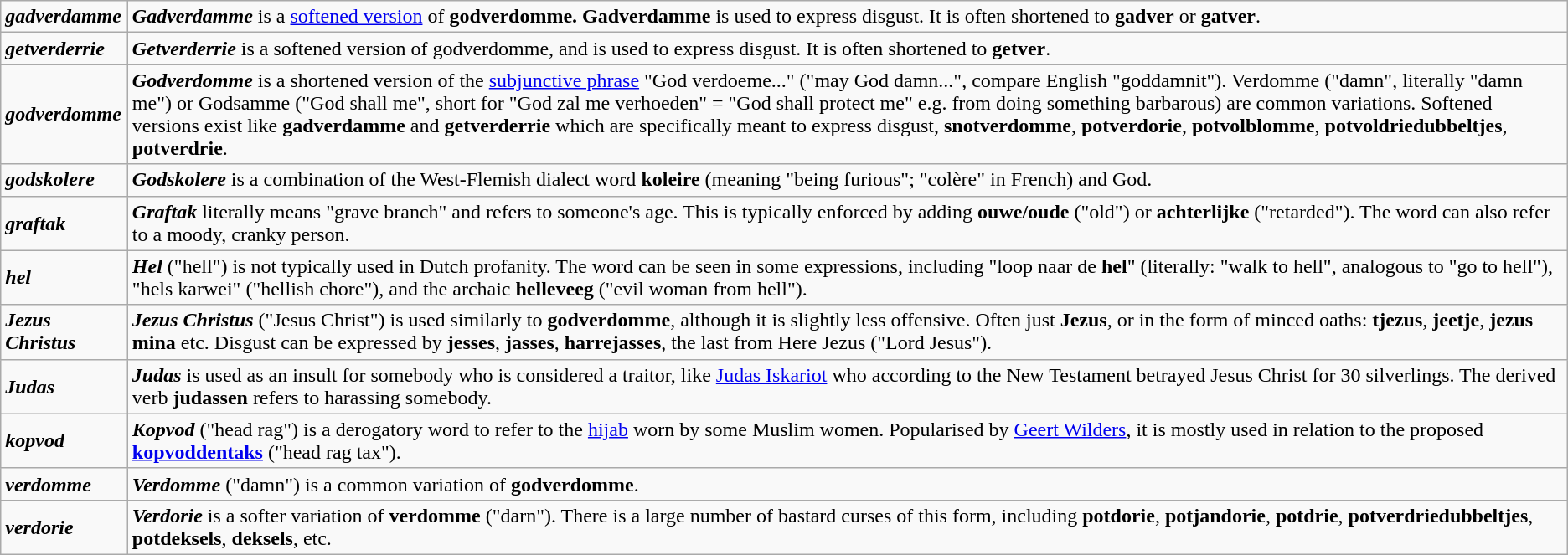<table class="wikitable">
<tr>
<td><strong><em>gadverdamme</em></strong></td>
<td><strong><em>Gadverdamme</em></strong> is a <a href='#'>softened version</a> of <strong>godverdomme.  Gadverdamme</strong> is used to express disgust. It is often shortened to <strong>gadver</strong> or <strong>gatver</strong>.</td>
</tr>
<tr>
<td><strong><em>getverderrie</em></strong></td>
<td><strong><em>Getverderrie</em></strong> is a softened version of godverdomme, and is used to express disgust. It is often shortened to <strong>getver</strong>.</td>
</tr>
<tr>
<td><strong><em>godverdomme</em></strong></td>
<td><strong><em>Godverdomme</em></strong> is a shortened version of the <a href='#'>subjunctive phrase</a> "God verdoeme..." ("may God damn...", compare English "goddamnit"). Verdomme ("damn", literally "damn me") or Godsamme ("God shall me", short for "God zal me verhoeden" = "God shall protect me" e.g. from doing something barbarous) are common variations. Softened versions exist like <strong>gadverdamme</strong> and <strong>getverderrie</strong> which are specifically meant to express disgust, <strong>snotverdomme</strong>, <strong>potverdorie</strong>, <strong>potvolblomme</strong>, <strong>potvoldriedubbeltjes</strong>, <strong>potverdrie</strong>.</td>
</tr>
<tr>
<td><strong><em>godskolere</em></strong></td>
<td><strong><em>Godskolere</em></strong> is a combination of the West-Flemish dialect word <strong>koleire</strong> (meaning "being furious"; "colère" in French) and God.</td>
</tr>
<tr>
<td><strong><em>graftak</em></strong></td>
<td><strong><em>Graftak</em></strong> literally means "grave branch" and refers to someone's age. This is typically enforced by adding <strong>ouwe/oude</strong> ("old") or <strong>achterlijke</strong> ("retarded"). The word can also refer to a moody, cranky person.</td>
</tr>
<tr>
<td><strong><em>hel</em></strong></td>
<td><strong><em>Hel</em></strong> ("hell") is not typically used in Dutch profanity. The word can be seen in some expressions, including "loop naar de <strong>hel</strong>" (literally: "walk to hell", analogous to "go to hell"), "hels karwei" ("hellish chore"), and the archaic <strong>helleveeg</strong> ("evil woman from hell").</td>
</tr>
<tr>
<td><strong><em>Jezus Christus</em></strong></td>
<td><strong><em>Jezus Christus</em></strong> ("Jesus Christ") is used similarly to <strong>godverdomme</strong>, although it is slightly less offensive. Often just <strong>Jezus</strong>, or in the form of minced oaths: <strong>tjezus</strong>, <strong>jeetje</strong>, <strong>jezus mina</strong> etc. Disgust can be expressed by <strong>jesses</strong>, <strong>jasses</strong>, <strong>harrejasses</strong>, the last from Here Jezus ("Lord Jesus").</td>
</tr>
<tr>
<td><strong><em>Judas</em></strong></td>
<td><strong><em>Judas</em></strong> is used as an insult for somebody who is considered a traitor, like <a href='#'>Judas Iskariot</a> who according to the New Testament betrayed Jesus Christ for 30 silverlings. The derived verb <strong>judassen</strong> refers to harassing somebody.</td>
</tr>
<tr>
<td><strong><em>kopvod</em></strong></td>
<td><strong><em>Kopvod</em></strong> ("head rag") is a derogatory word to refer to the <a href='#'>hijab</a> worn by some Muslim women. Popularised by <a href='#'>Geert Wilders</a>, it is mostly used in relation to the proposed <a href='#'><strong>kopvoddentaks</strong></a> ("head rag tax").</td>
</tr>
<tr>
<td><strong><em>verdomme</em></strong></td>
<td><strong><em>Verdomme</em></strong> ("damn") is a common variation of <strong>godverdomme</strong>.</td>
</tr>
<tr>
<td><strong><em>verdorie</em></strong></td>
<td><strong><em>Verdorie</em></strong> is a softer variation of <strong>verdomme</strong> ("darn"). There is a large number of bastard curses of this form, including <strong>potdorie</strong>, <strong>potjandorie</strong>, <strong>potdrie</strong>, <strong>potverdriedubbeltjes</strong>, <strong>potdeksels</strong>, <strong>deksels</strong>, etc.</td>
</tr>
</table>
